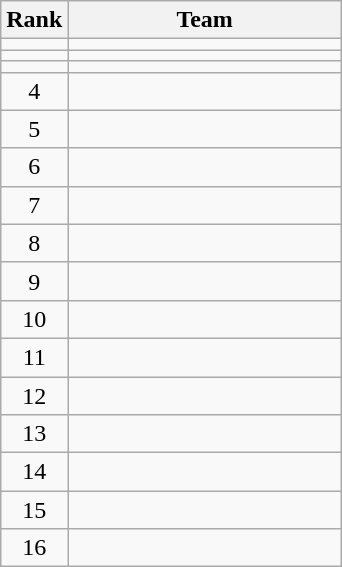<table class="wikitable" style="text-align:center;">
<tr>
<th>Rank</th>
<th width=175>Team</th>
</tr>
<tr>
<td></td>
<td align=left></td>
</tr>
<tr>
<td></td>
<td align=left></td>
</tr>
<tr>
<td></td>
<td align=left></td>
</tr>
<tr>
<td>4</td>
<td align=left></td>
</tr>
<tr>
<td>5</td>
<td align=left></td>
</tr>
<tr>
<td>6</td>
<td align=left></td>
</tr>
<tr>
<td>7</td>
<td align=left></td>
</tr>
<tr>
<td>8</td>
<td align=left></td>
</tr>
<tr>
<td>9</td>
<td align=left></td>
</tr>
<tr>
<td>10</td>
<td align=left></td>
</tr>
<tr>
<td>11</td>
<td align=left></td>
</tr>
<tr>
<td>12</td>
<td align=left></td>
</tr>
<tr>
<td>13</td>
<td align=left></td>
</tr>
<tr>
<td>14</td>
<td align=left></td>
</tr>
<tr>
<td>15</td>
<td align=left></td>
</tr>
<tr>
<td>16</td>
<td align=left></td>
</tr>
</table>
